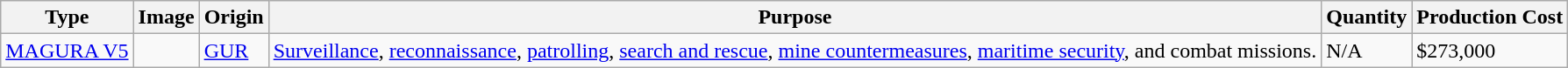<table class="wikitable">
<tr>
<th>Type</th>
<th>Image</th>
<th>Origin</th>
<th>Purpose</th>
<th>Quantity</th>
<th>Production Cost</th>
</tr>
<tr>
<td><a href='#'>MAGURA V5</a></td>
<td></td>
<td><a href='#'>GUR</a></td>
<td><a href='#'>Surveillance</a>, <a href='#'>reconnaissance</a>, <a href='#'>patrolling</a>, <a href='#'>search and rescue</a>, <a href='#'>mine countermeasures</a>, <a href='#'>maritime security</a>, and combat missions.</td>
<td>N/A</td>
<td>$273,000</td>
</tr>
</table>
